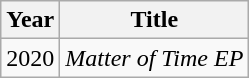<table class="wikitable">
<tr>
<th>Year</th>
<th>Title</th>
</tr>
<tr>
<td>2020</td>
<td><em>Matter of Time EP</em></td>
</tr>
</table>
